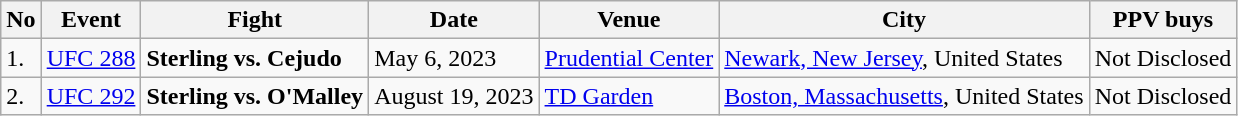<table class="wikitable">
<tr>
<th>No</th>
<th>Event</th>
<th>Fight</th>
<th>Date</th>
<th>Venue</th>
<th>City</th>
<th>PPV buys</th>
</tr>
<tr>
<td>1.</td>
<td><a href='#'>UFC 288</a></td>
<td><strong>Sterling vs. Cejudo</strong></td>
<td>May 6, 2023</td>
<td><a href='#'>Prudential Center</a></td>
<td><a href='#'>Newark, New Jersey</a>, United States</td>
<td>Not Disclosed</td>
</tr>
<tr>
<td>2.</td>
<td><a href='#'>UFC 292</a></td>
<td><strong>Sterling vs. O'Malley</strong></td>
<td>August 19, 2023</td>
<td><a href='#'>TD Garden</a></td>
<td><a href='#'>Boston, Massachusetts</a>, United States</td>
<td>Not Disclosed</td>
</tr>
</table>
